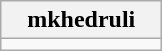<table class="wikitable" style="width:100">
<tr>
<th width="100">mkhedruli</th>
</tr>
<tr>
<td align="center"></td>
</tr>
</table>
